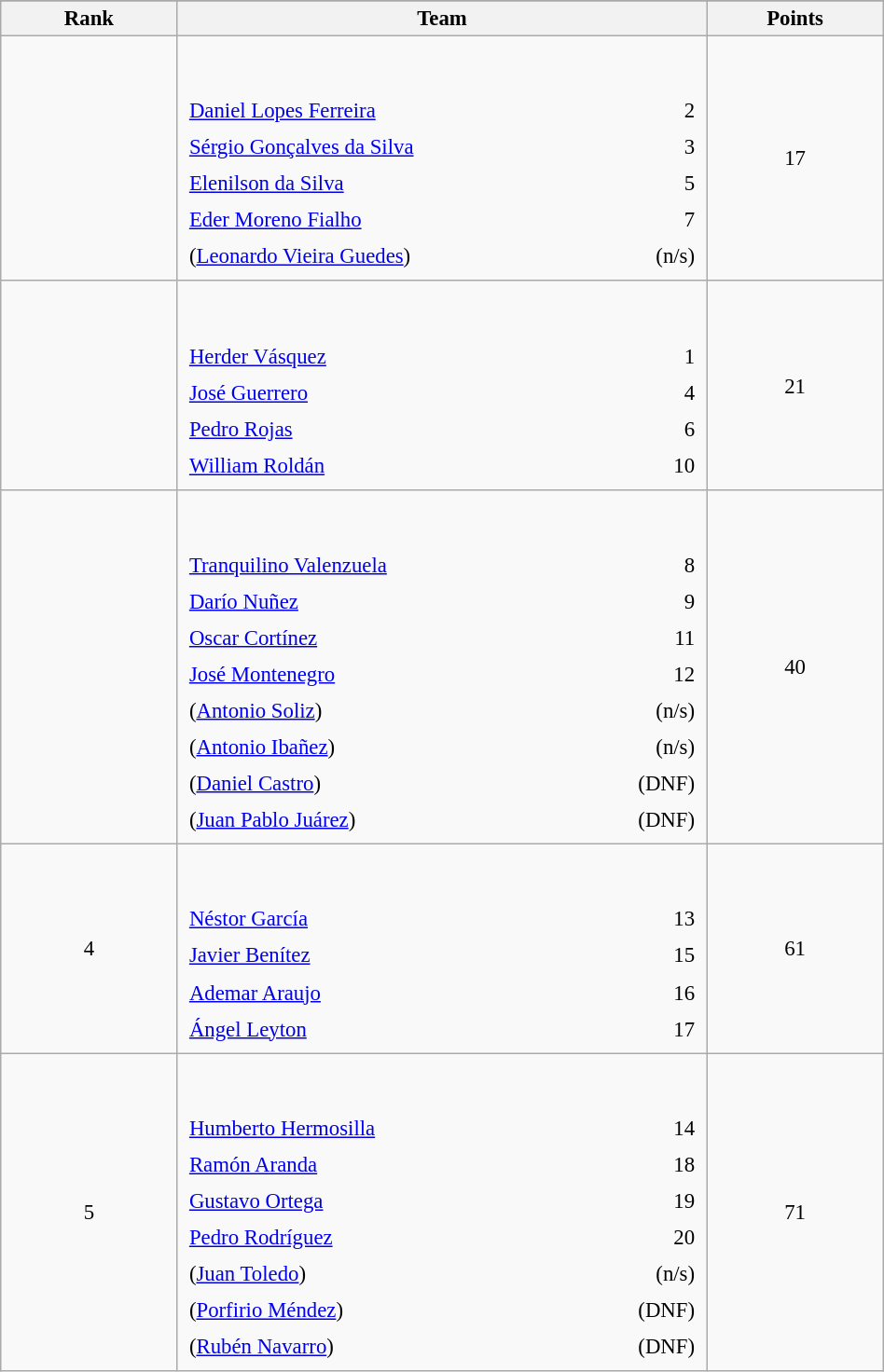<table class="wikitable sortable" style=" text-align:center; font-size:95%;" width="50%">
<tr>
</tr>
<tr>
<th width=10%>Rank</th>
<th width=30%>Team</th>
<th width=10%>Points</th>
</tr>
<tr>
<td align=center></td>
<td align=left> <br><br><table width=100%>
<tr>
<td align=left style="border:0"><a href='#'>Daniel Lopes Ferreira</a></td>
<td align=right style="border:0">2</td>
</tr>
<tr>
<td align=left style="border:0"><a href='#'>Sérgio Gonçalves da Silva</a></td>
<td align=right style="border:0">3</td>
</tr>
<tr>
<td align=left style="border:0"><a href='#'>Elenilson da Silva</a></td>
<td align=right style="border:0">5</td>
</tr>
<tr>
<td align=left style="border:0"><a href='#'>Eder Moreno Fialho</a></td>
<td align=right style="border:0">7</td>
</tr>
<tr>
<td align=left style="border:0">(<a href='#'>Leonardo Vieira Guedes</a>)</td>
<td align=right style="border:0">(n/s)</td>
</tr>
</table>
</td>
<td>17</td>
</tr>
<tr>
<td align=center></td>
<td align=left> <br><br><table width=100%>
<tr>
<td align=left style="border:0"><a href='#'>Herder Vásquez</a></td>
<td align=right style="border:0">1</td>
</tr>
<tr>
<td align=left style="border:0"><a href='#'>José Guerrero</a></td>
<td align=right style="border:0">4</td>
</tr>
<tr>
<td align=left style="border:0"><a href='#'>Pedro Rojas</a></td>
<td align=right style="border:0">6</td>
</tr>
<tr>
<td align=left style="border:0"><a href='#'>William Roldán</a></td>
<td align=right style="border:0">10</td>
</tr>
</table>
</td>
<td>21</td>
</tr>
<tr>
<td align=center></td>
<td align=left> <br><br><table width=100%>
<tr>
<td align=left style="border:0"><a href='#'>Tranquilino Valenzuela</a></td>
<td align=right style="border:0">8</td>
</tr>
<tr>
<td align=left style="border:0"><a href='#'>Darío Nuñez</a></td>
<td align=right style="border:0">9</td>
</tr>
<tr>
<td align=left style="border:0"><a href='#'>Oscar Cortínez</a></td>
<td align=right style="border:0">11</td>
</tr>
<tr>
<td align=left style="border:0"><a href='#'>José Montenegro</a></td>
<td align=right style="border:0">12</td>
</tr>
<tr>
<td align=left style="border:0">(<a href='#'>Antonio Soliz</a>)</td>
<td align=right style="border:0">(n/s)</td>
</tr>
<tr>
<td align=left style="border:0">(<a href='#'>Antonio Ibañez</a>)</td>
<td align=right style="border:0">(n/s)</td>
</tr>
<tr>
<td align=left style="border:0">(<a href='#'>Daniel Castro</a>)</td>
<td align=right style="border:0">(DNF)</td>
</tr>
<tr>
<td align=left style="border:0">(<a href='#'>Juan Pablo Juárez</a>)</td>
<td align=right style="border:0">(DNF)</td>
</tr>
</table>
</td>
<td>40</td>
</tr>
<tr>
<td align=center>4</td>
<td align=left> <br><br><table width=100%>
<tr>
<td align=left style="border:0"><a href='#'>Néstor García</a></td>
<td align=right style="border:0">13</td>
</tr>
<tr>
<td align=left style="border:0"><a href='#'>Javier Benítez</a></td>
<td align=right style="border:0">15</td>
</tr>
<tr>
<td align=left style="border:0"><a href='#'>Ademar Araujo</a></td>
<td align=right style="border:0">16</td>
</tr>
<tr>
<td align=left style="border:0"><a href='#'>Ángel Leyton</a></td>
<td align=right style="border:0">17</td>
</tr>
</table>
</td>
<td>61</td>
</tr>
<tr>
<td align=center>5</td>
<td align=left> <br><br><table width=100%>
<tr>
<td align=left style="border:0"><a href='#'>Humberto Hermosilla</a></td>
<td align=right style="border:0">14</td>
</tr>
<tr>
<td align=left style="border:0"><a href='#'>Ramón Aranda</a></td>
<td align=right style="border:0">18</td>
</tr>
<tr>
<td align=left style="border:0"><a href='#'>Gustavo Ortega</a></td>
<td align=right style="border:0">19</td>
</tr>
<tr>
<td align=left style="border:0"><a href='#'>Pedro Rodríguez</a></td>
<td align=right style="border:0">20</td>
</tr>
<tr>
<td align=left style="border:0">(<a href='#'>Juan Toledo</a>)</td>
<td align=right style="border:0">(n/s)</td>
</tr>
<tr>
<td align=left style="border:0">(<a href='#'>Porfirio Méndez</a>)</td>
<td align=right style="border:0">(DNF)</td>
</tr>
<tr>
<td align=left style="border:0">(<a href='#'>Rubén Navarro</a>)</td>
<td align=right style="border:0">(DNF)</td>
</tr>
</table>
</td>
<td>71</td>
</tr>
</table>
